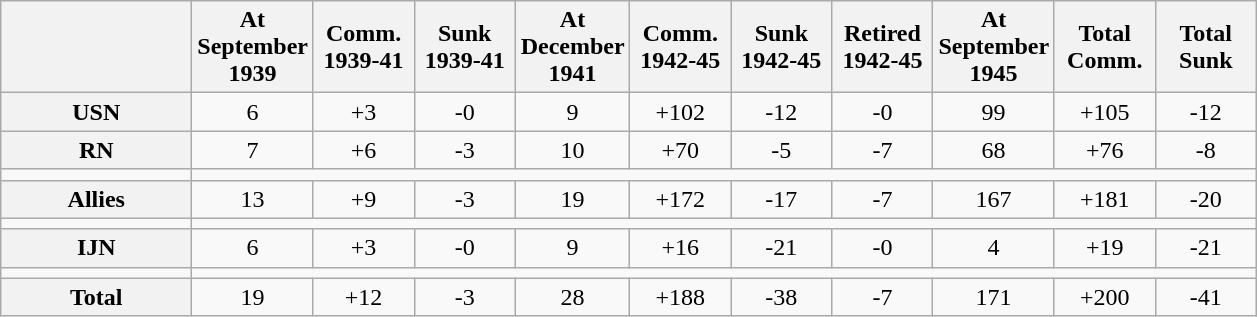<table class="wikitable" style="text-align: center;">
<tr>
<th scope="col" style="width: 120px;"></th>
<th scope="col" width="60px">At September 1939</th>
<th scope="col" width="60px">Comm. 1939-41</th>
<th scope="col" width="60px">Sunk 1939-41</th>
<th scope="col" width="60px">At December 1941</th>
<th scope="col" width="60px">Comm. 1942-45</th>
<th scope="col" width="60px">Sunk 1942-45</th>
<th scope="col" width="60px">Retired 1942-45</th>
<th scope="col" width="60px">At September 1945</th>
<th scope="col" width="60px">Total Comm.</th>
<th scope="col" width="60px">Total Sunk</th>
</tr>
<tr>
<th scope="row">USN</th>
<td>6</td>
<td>+3</td>
<td>-0</td>
<td>9</td>
<td>+102</td>
<td>-12</td>
<td>-0</td>
<td>99</td>
<td>+105</td>
<td>-12</td>
</tr>
<tr>
<th scope="row">RN</th>
<td>7</td>
<td>+6</td>
<td>-3</td>
<td>10</td>
<td>+70</td>
<td>-5</td>
<td>-7</td>
<td>68</td>
<td>+76</td>
<td>-8</td>
</tr>
<tr>
<td></td>
</tr>
<tr>
<th scope="row">Allies</th>
<td>13</td>
<td>+9</td>
<td>-3</td>
<td>19</td>
<td>+172</td>
<td>-17</td>
<td>-7</td>
<td>167</td>
<td>+181</td>
<td>-20</td>
</tr>
<tr>
<td></td>
</tr>
<tr>
<th scope="row">IJN</th>
<td>6</td>
<td>+3</td>
<td>-0</td>
<td>9</td>
<td>+16</td>
<td>-21</td>
<td>-0</td>
<td>4</td>
<td>+19</td>
<td>-21</td>
</tr>
<tr>
<td></td>
</tr>
<tr>
<th scope="row">Total</th>
<td>19</td>
<td>+12</td>
<td>-3</td>
<td>28</td>
<td>+188</td>
<td>-38</td>
<td>-7</td>
<td>171</td>
<td>+200</td>
<td>-41</td>
</tr>
</table>
